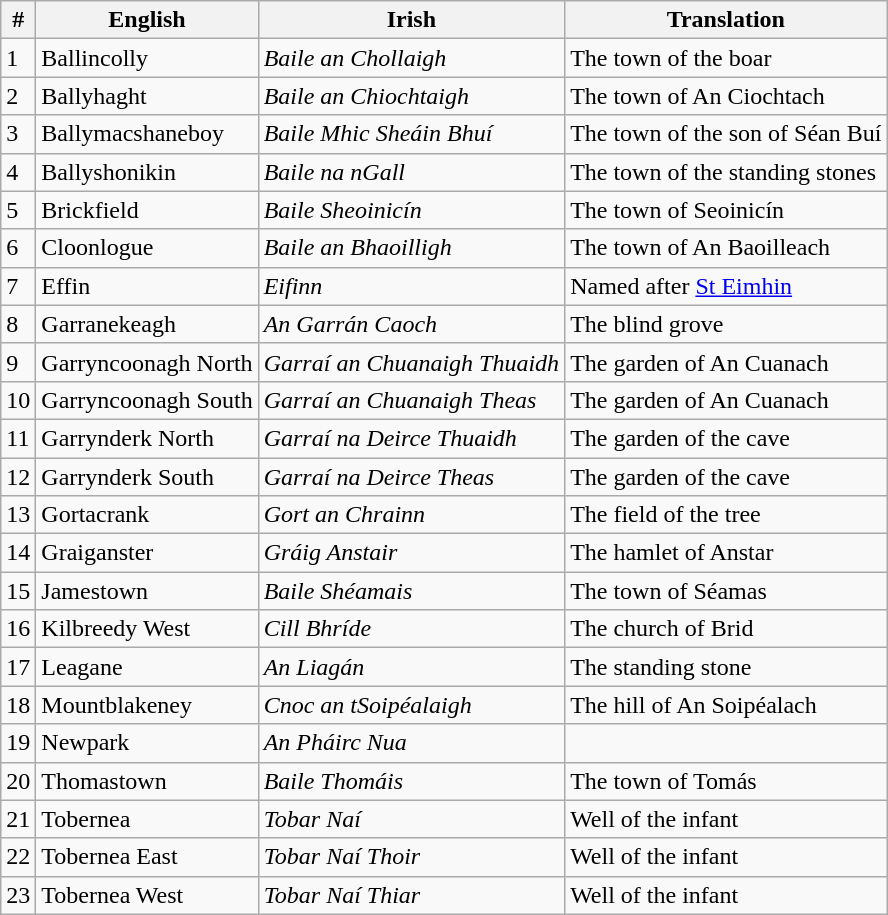<table class="wikitable">
<tr>
<th>#</th>
<th>English</th>
<th>Irish</th>
<th>Translation</th>
</tr>
<tr>
<td>1</td>
<td>Ballincolly</td>
<td><em>Baile an Chollaigh</em></td>
<td>The town of the boar</td>
</tr>
<tr>
<td>2</td>
<td>Ballyhaght</td>
<td><em>Baile an Chiochtaigh</em></td>
<td>The town of An Ciochtach</td>
</tr>
<tr>
<td>3</td>
<td>Ballymacshaneboy</td>
<td><em>Baile Mhic Sheáin Bhuí</em></td>
<td>The town of the son of Séan Buí</td>
</tr>
<tr>
<td>4</td>
<td>Ballyshonikin</td>
<td><em>Baile na nGall</em></td>
<td>The town of the standing stones</td>
</tr>
<tr>
<td>5</td>
<td>Brickfield</td>
<td><em>Baile Sheoinicín</em></td>
<td>The town of Seoinicín</td>
</tr>
<tr>
<td>6</td>
<td>Cloonlogue</td>
<td><em>Baile an Bhaoilligh</em></td>
<td>The town of An Baoilleach</td>
</tr>
<tr>
<td>7</td>
<td>Effin</td>
<td><em>Eifinn</em></td>
<td>Named after <a href='#'>St Eimhin</a></td>
</tr>
<tr>
<td>8</td>
<td>Garranekeagh</td>
<td><em>An Garrán Caoch</em></td>
<td>The blind grove</td>
</tr>
<tr>
<td>9</td>
<td>Garryncoonagh North</td>
<td><em>Garraí an Chuanaigh Thuaidh</em></td>
<td>The garden of An Cuanach</td>
</tr>
<tr>
<td>10</td>
<td>Garryncoonagh South</td>
<td><em>Garraí an Chuanaigh Theas</em></td>
<td>The garden of An Cuanach</td>
</tr>
<tr>
<td>11</td>
<td>Garrynderk North</td>
<td><em>Garraí na Deirce Thuaidh</em></td>
<td>The garden of the cave</td>
</tr>
<tr>
<td>12</td>
<td>Garrynderk South</td>
<td><em>Garraí na Deirce Theas</em></td>
<td>The garden of the cave</td>
</tr>
<tr>
<td>13</td>
<td>Gortacrank</td>
<td><em>Gort an Chrainn</em></td>
<td>The field of the tree</td>
</tr>
<tr>
<td>14</td>
<td>Graiganster</td>
<td><em>Gráig Anstair</em></td>
<td>The hamlet of Anstar</td>
</tr>
<tr>
<td>15</td>
<td>Jamestown</td>
<td><em>Baile Shéamais</em></td>
<td>The town of Séamas</td>
</tr>
<tr>
<td>16</td>
<td>Kilbreedy West</td>
<td><em>Cill Bhríde</em></td>
<td>The church of Brid</td>
</tr>
<tr>
<td>17</td>
<td>Leagane</td>
<td><em>An Liagán</em></td>
<td>The standing stone</td>
</tr>
<tr>
<td>18</td>
<td>Mountblakeney</td>
<td><em>Cnoc an tSoipéalaigh</em></td>
<td>The hill of An Soipéalach</td>
</tr>
<tr>
<td>19</td>
<td>Newpark</td>
<td><em>An Pháirc Nua</em></td>
<td></td>
</tr>
<tr>
<td>20</td>
<td>Thomastown</td>
<td><em>Baile Thomáis</em></td>
<td>The town of Tomás</td>
</tr>
<tr>
<td>21</td>
<td>Tobernea</td>
<td><em>Tobar Naí</em></td>
<td>Well of the infant</td>
</tr>
<tr>
<td>22</td>
<td>Tobernea East</td>
<td><em>Tobar Naí Thoir</em></td>
<td>Well of the infant</td>
</tr>
<tr>
<td>23</td>
<td>Tobernea West</td>
<td><em>Tobar Naí Thiar</em></td>
<td>Well of the infant</td>
</tr>
</table>
